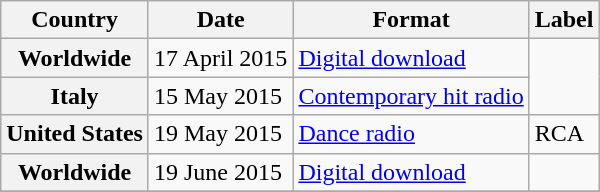<table class="wikitable plainrowheaders">
<tr>
<th scope="col">Country</th>
<th scope="col">Date</th>
<th scope="col">Format</th>
<th scope="col">Label</th>
</tr>
<tr>
<th scope="row">Worldwide</th>
<td>17 April 2015</td>
<td><a href='#'>Digital download</a></td>
<td rowspan="2"></td>
</tr>
<tr>
<th scope="row">Italy</th>
<td>15 May 2015</td>
<td><a href='#'>Contemporary hit radio</a></td>
</tr>
<tr>
<th scope="row">United States</th>
<td>19 May 2015</td>
<td><a href='#'>Dance radio</a></td>
<td>RCA</td>
</tr>
<tr>
<th scope="row">Worldwide</th>
<td>19 June 2015</td>
<td><a href='#'>Digital download</a> </td>
<td></td>
</tr>
<tr>
</tr>
</table>
